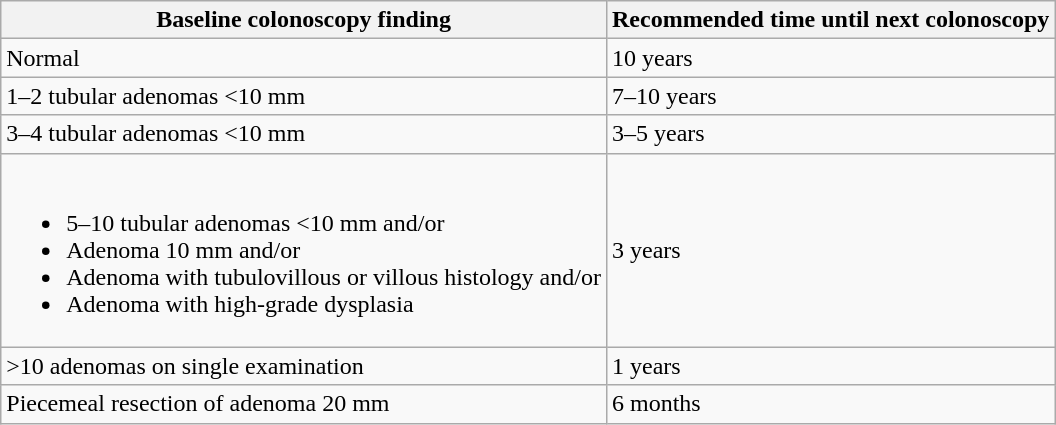<table class=wikitable>
<tr>
<th>Baseline colonoscopy finding</th>
<th>Recommended time until next colonoscopy</th>
</tr>
<tr>
<td>Normal</td>
<td>10 years</td>
</tr>
<tr>
<td>1–2 tubular adenomas <10 mm</td>
<td>7–10 years</td>
</tr>
<tr>
<td>3–4 tubular adenomas <10 mm</td>
<td>3–5 years</td>
</tr>
<tr>
<td><br><ul><li>5–10 tubular adenomas <10 mm and/or</li><li>Adenoma 10 mm and/or</li><li>Adenoma with tubulovillous or villous histology and/or</li><li>Adenoma with high-grade dysplasia</li></ul></td>
<td>3 years</td>
</tr>
<tr>
<td>>10 adenomas on single examination</td>
<td>1 years</td>
</tr>
<tr>
<td>Piecemeal resection of adenoma 20 mm</td>
<td>6 months</td>
</tr>
</table>
